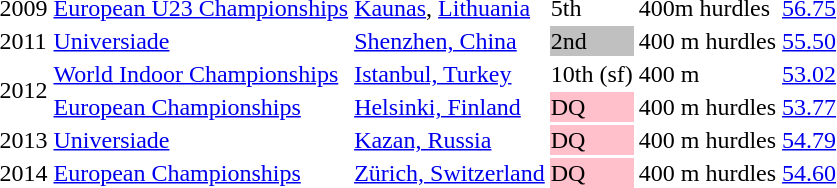<table>
<tr>
<td>2009</td>
<td><a href='#'>European U23 Championships</a></td>
<td><a href='#'>Kaunas</a>, <a href='#'>Lithuania</a></td>
<td>5th</td>
<td>400m hurdles</td>
<td><a href='#'>56.75</a></td>
</tr>
<tr>
<td>2011</td>
<td><a href='#'>Universiade</a></td>
<td><a href='#'>Shenzhen, China</a></td>
<td bgcolor=silver>2nd</td>
<td>400 m hurdles</td>
<td><a href='#'>55.50</a></td>
</tr>
<tr>
<td rowspan=2>2012</td>
<td><a href='#'>World Indoor Championships</a></td>
<td><a href='#'>Istanbul, Turkey</a></td>
<td>10th (sf)</td>
<td>400 m</td>
<td><a href='#'>53.02</a></td>
</tr>
<tr>
<td><a href='#'>European Championships</a></td>
<td><a href='#'>Helsinki, Finland</a></td>
<td bgcolor=pink>DQ</td>
<td>400 m hurdles</td>
<td><a href='#'>53.77</a></td>
</tr>
<tr>
<td>2013</td>
<td><a href='#'>Universiade</a></td>
<td><a href='#'>Kazan, Russia</a></td>
<td bgcolor=pink>DQ</td>
<td>400 m hurdles</td>
<td><a href='#'>54.79</a></td>
</tr>
<tr>
<td>2014</td>
<td><a href='#'>European Championships</a></td>
<td><a href='#'>Zürich, Switzerland</a></td>
<td bgcolor=pink>DQ</td>
<td>400 m hurdles</td>
<td><a href='#'>54.60</a></td>
</tr>
</table>
